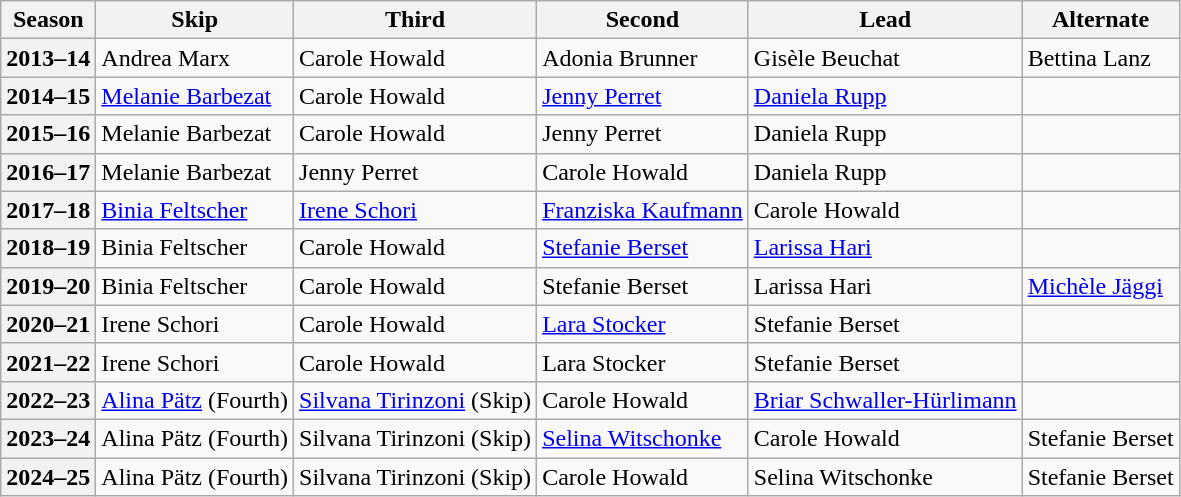<table class="wikitable">
<tr>
<th scope="col">Season</th>
<th scope="col">Skip</th>
<th scope="col">Third</th>
<th scope="col">Second</th>
<th scope="col">Lead</th>
<th scope="col">Alternate</th>
</tr>
<tr>
<th scope="row">2013–14</th>
<td>Andrea Marx</td>
<td>Carole Howald</td>
<td>Adonia Brunner</td>
<td>Gisèle Beuchat</td>
<td>Bettina Lanz</td>
</tr>
<tr>
<th scope="row">2014–15</th>
<td><a href='#'>Melanie Barbezat</a></td>
<td>Carole Howald</td>
<td><a href='#'>Jenny Perret</a></td>
<td><a href='#'>Daniela Rupp</a></td>
<td></td>
</tr>
<tr>
<th scope="row">2015–16</th>
<td>Melanie Barbezat</td>
<td>Carole Howald</td>
<td>Jenny Perret</td>
<td>Daniela Rupp</td>
<td></td>
</tr>
<tr>
<th scope="row">2016–17</th>
<td>Melanie Barbezat</td>
<td>Jenny Perret</td>
<td>Carole Howald</td>
<td>Daniela Rupp</td>
<td></td>
</tr>
<tr>
<th scope="row">2017–18</th>
<td><a href='#'>Binia Feltscher</a></td>
<td><a href='#'>Irene Schori</a></td>
<td><a href='#'>Franziska Kaufmann</a></td>
<td>Carole Howald</td>
<td></td>
</tr>
<tr>
<th scope="row">2018–19</th>
<td>Binia Feltscher</td>
<td>Carole Howald</td>
<td><a href='#'>Stefanie Berset</a></td>
<td><a href='#'>Larissa Hari</a></td>
<td></td>
</tr>
<tr>
<th scope="row">2019–20</th>
<td>Binia Feltscher</td>
<td>Carole Howald</td>
<td>Stefanie Berset</td>
<td>Larissa Hari</td>
<td><a href='#'>Michèle Jäggi</a></td>
</tr>
<tr>
<th scope="row">2020–21</th>
<td>Irene Schori</td>
<td>Carole Howald</td>
<td><a href='#'>Lara Stocker</a></td>
<td>Stefanie Berset</td>
<td></td>
</tr>
<tr>
<th scope="row">2021–22</th>
<td>Irene Schori</td>
<td>Carole Howald</td>
<td>Lara Stocker</td>
<td>Stefanie Berset</td>
<td></td>
</tr>
<tr>
<th scope="row">2022–23</th>
<td><a href='#'>Alina Pätz</a> (Fourth)</td>
<td><a href='#'>Silvana Tirinzoni</a> (Skip)</td>
<td>Carole Howald</td>
<td><a href='#'>Briar Schwaller-Hürlimann</a></td>
<td></td>
</tr>
<tr>
<th scope="row">2023–24</th>
<td>Alina Pätz (Fourth)</td>
<td>Silvana Tirinzoni (Skip)</td>
<td><a href='#'>Selina Witschonke</a></td>
<td>Carole Howald</td>
<td>Stefanie Berset</td>
</tr>
<tr>
<th scope="row">2024–25</th>
<td>Alina Pätz (Fourth)</td>
<td>Silvana Tirinzoni (Skip)</td>
<td>Carole Howald</td>
<td>Selina Witschonke</td>
<td>Stefanie Berset</td>
</tr>
</table>
